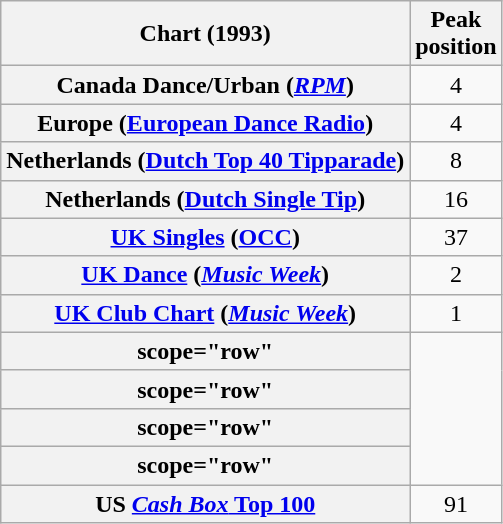<table class="wikitable sortable plainrowheaders">
<tr>
<th scope="col">Chart (1993)</th>
<th scope="col">Peak <br>position</th>
</tr>
<tr>
<th scope="row">Canada Dance/Urban (<a href='#'><em>RPM</em></a>)</th>
<td align="center">4</td>
</tr>
<tr>
<th scope="row">Europe (<a href='#'>European Dance Radio</a>)</th>
<td align="center">4</td>
</tr>
<tr>
<th scope="row">Netherlands (<a href='#'>Dutch Top 40 Tipparade</a>)</th>
<td align="center">8</td>
</tr>
<tr>
<th scope="row">Netherlands (<a href='#'>Dutch Single Tip</a>)</th>
<td align="center">16</td>
</tr>
<tr>
<th scope="row"><a href='#'>UK Singles</a> (<a href='#'>OCC</a>)</th>
<td align="center">37</td>
</tr>
<tr>
<th scope="row"><a href='#'>UK Dance</a> (<em><a href='#'>Music Week</a></em>)</th>
<td align="center">2</td>
</tr>
<tr>
<th scope="row"><a href='#'>UK Club Chart</a> (<em><a href='#'>Music Week</a></em>)</th>
<td align="center">1</td>
</tr>
<tr>
<th>scope="row" </th>
</tr>
<tr>
<th>scope="row" </th>
</tr>
<tr>
<th>scope="row" </th>
</tr>
<tr>
<th>scope="row" </th>
</tr>
<tr>
<th scope="row">US <a href='#'><em>Cash Box</em> Top 100</a></th>
<td align="center">91</td>
</tr>
</table>
